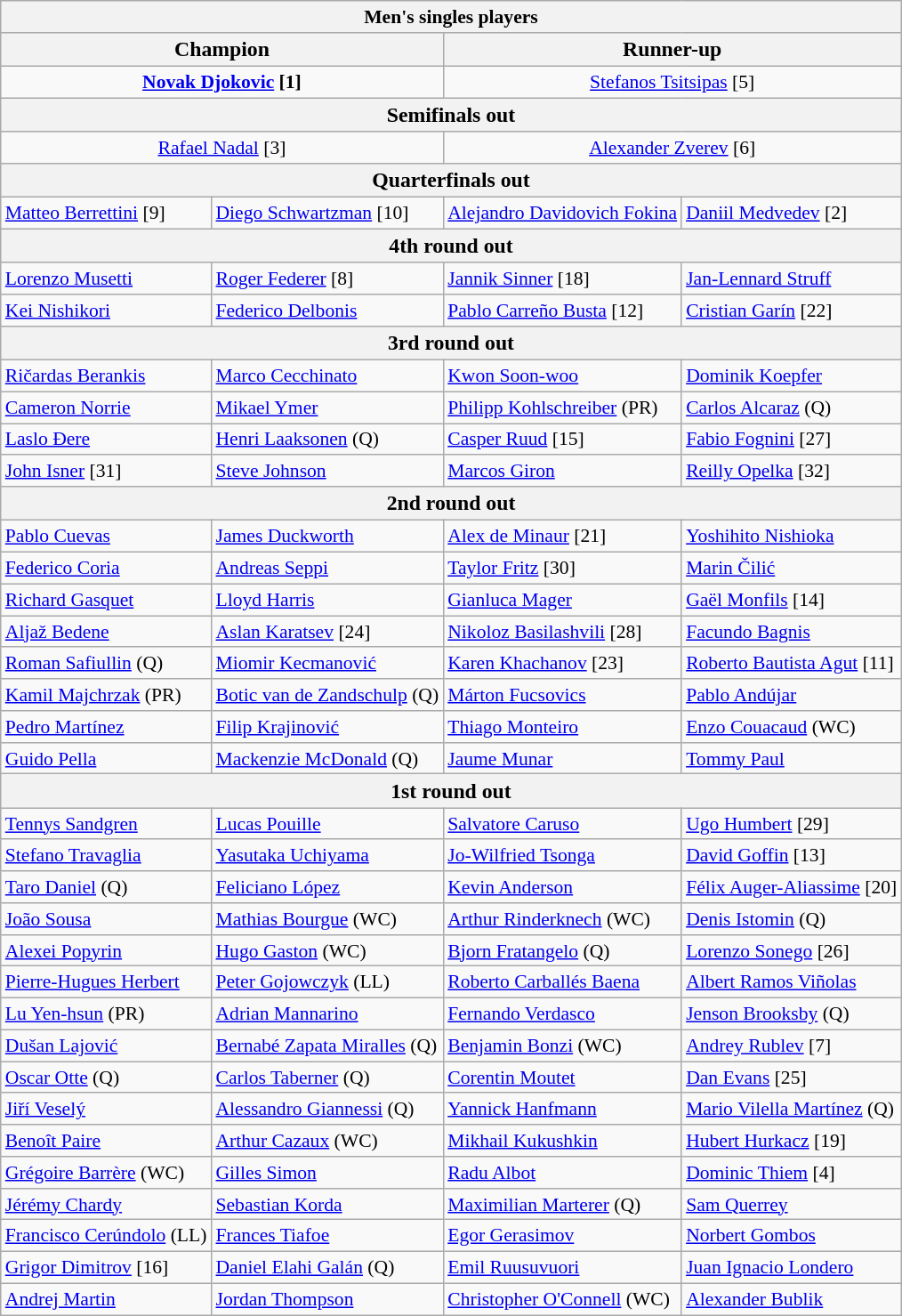<table class="wikitable collapsible collapsed" style="font-size:90%">
<tr>
<th colspan=4>Men's singles players</th>
</tr>
<tr style="font-size:110%">
<th colspan="2">Champion</th>
<th colspan="2">Runner-up</th>
</tr>
<tr style="text-align:center;">
<td colspan="2"> <strong><a href='#'>Novak Djokovic</a> [1]</strong></td>
<td colspan="2"> <a href='#'>Stefanos Tsitsipas</a> [5]</td>
</tr>
<tr style="font-size:110%">
<th colspan="4">Semifinals out</th>
</tr>
<tr style="text-align:center;">
<td colspan="2"> <a href='#'>Rafael Nadal</a> [3]</td>
<td colspan="2"> <a href='#'>Alexander Zverev</a> [6]</td>
</tr>
<tr style="font-size:110%">
<th colspan="4">Quarterfinals out</th>
</tr>
<tr>
<td> <a href='#'>Matteo Berrettini</a> [9]</td>
<td> <a href='#'>Diego Schwartzman</a> [10]</td>
<td> <a href='#'>Alejandro Davidovich Fokina</a></td>
<td> <a href='#'>Daniil Medvedev</a> [2]</td>
</tr>
<tr style="font-size:110%">
<th colspan="4">4th round out</th>
</tr>
<tr>
<td> <a href='#'>Lorenzo Musetti</a></td>
<td> <a href='#'>Roger Federer</a> [8]</td>
<td> <a href='#'>Jannik Sinner</a> [18]</td>
<td> <a href='#'>Jan-Lennard Struff</a></td>
</tr>
<tr>
<td> <a href='#'>Kei Nishikori</a></td>
<td> <a href='#'>Federico Delbonis</a></td>
<td> <a href='#'>Pablo Carreño Busta</a> [12]</td>
<td> <a href='#'>Cristian Garín</a> [22]</td>
</tr>
<tr style="font-size:110%">
<th colspan="4">3rd round out</th>
</tr>
<tr>
<td> <a href='#'>Ričardas Berankis</a></td>
<td> <a href='#'>Marco Cecchinato</a></td>
<td> <a href='#'>Kwon Soon-woo</a></td>
<td> <a href='#'>Dominik Koepfer</a></td>
</tr>
<tr>
<td> <a href='#'>Cameron Norrie</a></td>
<td> <a href='#'>Mikael Ymer</a></td>
<td> <a href='#'>Philipp Kohlschreiber</a> (PR)</td>
<td> <a href='#'>Carlos Alcaraz</a> (Q)</td>
</tr>
<tr>
<td> <a href='#'>Laslo Đere</a></td>
<td> <a href='#'>Henri Laaksonen</a> (Q)</td>
<td> <a href='#'>Casper Ruud</a> [15]</td>
<td> <a href='#'>Fabio Fognini</a> [27]</td>
</tr>
<tr>
<td> <a href='#'>John Isner</a> [31]</td>
<td> <a href='#'>Steve Johnson</a></td>
<td> <a href='#'>Marcos Giron</a></td>
<td> <a href='#'>Reilly Opelka</a> [32]</td>
</tr>
<tr style="font-size:110%">
<th colspan="4">2nd round out</th>
</tr>
<tr>
<td> <a href='#'>Pablo Cuevas</a></td>
<td> <a href='#'>James Duckworth</a></td>
<td> <a href='#'>Alex de Minaur</a> [21]</td>
<td> <a href='#'>Yoshihito Nishioka</a></td>
</tr>
<tr>
<td> <a href='#'>Federico Coria</a></td>
<td> <a href='#'>Andreas Seppi</a></td>
<td> <a href='#'>Taylor Fritz</a> [30]</td>
<td> <a href='#'>Marin Čilić</a></td>
</tr>
<tr>
<td> <a href='#'>Richard Gasquet</a></td>
<td> <a href='#'>Lloyd Harris</a></td>
<td> <a href='#'>Gianluca Mager</a></td>
<td> <a href='#'>Gaël Monfils</a> [14]</td>
</tr>
<tr>
<td> <a href='#'>Aljaž Bedene</a></td>
<td> <a href='#'>Aslan Karatsev</a> [24]</td>
<td> <a href='#'>Nikoloz Basilashvili</a> [28]</td>
<td> <a href='#'>Facundo Bagnis</a></td>
</tr>
<tr>
<td> <a href='#'>Roman Safiullin</a> (Q)</td>
<td> <a href='#'>Miomir Kecmanović</a></td>
<td> <a href='#'>Karen Khachanov</a> [23]</td>
<td> <a href='#'>Roberto Bautista Agut</a> [11]</td>
</tr>
<tr>
<td> <a href='#'>Kamil Majchrzak</a> (PR)</td>
<td> <a href='#'>Botic van de Zandschulp</a> (Q)</td>
<td> <a href='#'>Márton Fucsovics</a></td>
<td> <a href='#'>Pablo Andújar</a></td>
</tr>
<tr>
<td> <a href='#'>Pedro Martínez</a></td>
<td> <a href='#'>Filip Krajinović</a></td>
<td> <a href='#'>Thiago Monteiro</a></td>
<td> <a href='#'>Enzo Couacaud</a> (WC)</td>
</tr>
<tr>
<td> <a href='#'>Guido Pella</a></td>
<td> <a href='#'>Mackenzie McDonald</a> (Q)</td>
<td> <a href='#'>Jaume Munar</a></td>
<td> <a href='#'>Tommy Paul</a></td>
</tr>
<tr style="font-size:110%">
<th colspan="4">1st round out</th>
</tr>
<tr>
<td> <a href='#'>Tennys Sandgren</a></td>
<td> <a href='#'>Lucas Pouille</a></td>
<td> <a href='#'>Salvatore Caruso</a></td>
<td> <a href='#'>Ugo Humbert</a> [29]</td>
</tr>
<tr>
<td> <a href='#'>Stefano Travaglia</a></td>
<td> <a href='#'>Yasutaka Uchiyama</a></td>
<td> <a href='#'>Jo-Wilfried Tsonga</a></td>
<td> <a href='#'>David Goffin</a> [13]</td>
</tr>
<tr>
<td> <a href='#'>Taro Daniel</a> (Q)</td>
<td> <a href='#'>Feliciano López</a></td>
<td> <a href='#'>Kevin Anderson</a></td>
<td> <a href='#'>Félix Auger-Aliassime</a> [20]</td>
</tr>
<tr>
<td> <a href='#'>João Sousa</a></td>
<td> <a href='#'>Mathias Bourgue</a> (WC)</td>
<td> <a href='#'>Arthur Rinderknech</a> (WC)</td>
<td> <a href='#'>Denis Istomin</a> (Q)</td>
</tr>
<tr>
<td> <a href='#'>Alexei Popyrin</a></td>
<td> <a href='#'>Hugo Gaston</a> (WC)</td>
<td> <a href='#'>Bjorn Fratangelo</a> (Q)</td>
<td> <a href='#'>Lorenzo Sonego</a> [26]</td>
</tr>
<tr>
<td> <a href='#'>Pierre-Hugues Herbert</a></td>
<td> <a href='#'>Peter Gojowczyk</a> (LL)</td>
<td> <a href='#'>Roberto Carballés Baena</a></td>
<td> <a href='#'>Albert Ramos Viñolas</a></td>
</tr>
<tr>
<td> <a href='#'>Lu Yen-hsun</a> (PR)</td>
<td> <a href='#'>Adrian Mannarino</a></td>
<td> <a href='#'>Fernando Verdasco</a></td>
<td> <a href='#'>Jenson Brooksby</a> (Q)</td>
</tr>
<tr>
<td> <a href='#'>Dušan Lajović</a></td>
<td> <a href='#'>Bernabé Zapata Miralles</a> (Q)</td>
<td> <a href='#'>Benjamin Bonzi</a> (WC)</td>
<td> <a href='#'>Andrey Rublev</a> [7]</td>
</tr>
<tr>
<td> <a href='#'>Oscar Otte</a> (Q)</td>
<td> <a href='#'>Carlos Taberner</a> (Q)</td>
<td> <a href='#'>Corentin Moutet</a></td>
<td> <a href='#'>Dan Evans</a> [25]</td>
</tr>
<tr>
<td> <a href='#'>Jiří Veselý</a></td>
<td> <a href='#'>Alessandro Giannessi</a> (Q)</td>
<td> <a href='#'>Yannick Hanfmann</a></td>
<td> <a href='#'>Mario Vilella Martínez</a> (Q)</td>
</tr>
<tr>
<td> <a href='#'>Benoît Paire</a></td>
<td> <a href='#'>Arthur Cazaux</a> (WC)</td>
<td> <a href='#'>Mikhail Kukushkin</a></td>
<td> <a href='#'>Hubert Hurkacz</a> [19]</td>
</tr>
<tr>
<td> <a href='#'>Grégoire Barrère</a> (WC)</td>
<td> <a href='#'>Gilles Simon</a></td>
<td> <a href='#'>Radu Albot</a></td>
<td> <a href='#'>Dominic Thiem</a> [4]</td>
</tr>
<tr>
<td> <a href='#'>Jérémy Chardy</a></td>
<td> <a href='#'>Sebastian Korda</a></td>
<td> <a href='#'>Maximilian Marterer</a> (Q)</td>
<td> <a href='#'>Sam Querrey</a></td>
</tr>
<tr>
<td> <a href='#'>Francisco Cerúndolo</a> (LL)</td>
<td> <a href='#'>Frances Tiafoe</a></td>
<td> <a href='#'>Egor Gerasimov</a></td>
<td> <a href='#'>Norbert Gombos</a></td>
</tr>
<tr>
<td> <a href='#'>Grigor Dimitrov</a> [16]</td>
<td> <a href='#'>Daniel Elahi Galán</a> (Q)</td>
<td> <a href='#'>Emil Ruusuvuori</a></td>
<td> <a href='#'>Juan Ignacio Londero</a></td>
</tr>
<tr>
<td> <a href='#'>Andrej Martin</a></td>
<td> <a href='#'>Jordan Thompson</a></td>
<td> <a href='#'>Christopher O'Connell</a> (WC)</td>
<td> <a href='#'>Alexander Bublik</a></td>
</tr>
</table>
